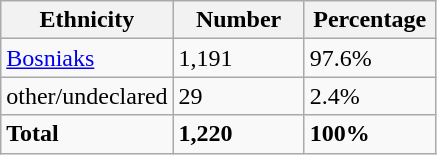<table class="wikitable">
<tr>
<th width="100px">Ethnicity</th>
<th width="80px">Number</th>
<th width="80px">Percentage</th>
</tr>
<tr>
<td><a href='#'>Bosniaks</a></td>
<td>1,191</td>
<td>97.6%</td>
</tr>
<tr>
<td>other/undeclared</td>
<td>29</td>
<td>2.4%</td>
</tr>
<tr>
<td><strong>Total</strong></td>
<td><strong>1,220</strong></td>
<td><strong>100%</strong></td>
</tr>
</table>
